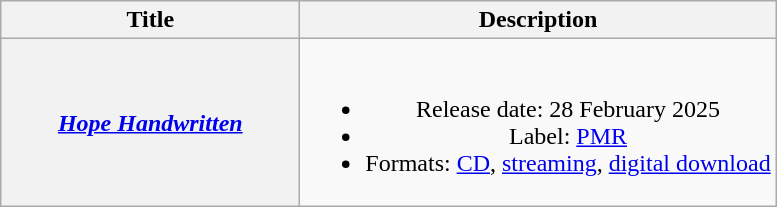<table class="wikitable plainrowheaders" style="text-align:center;">
<tr>
<th scope="col" style="width:12em;">Title</th>
<th scope="col">Description</th>
</tr>
<tr>
<th scope="row"><em><a href='#'>Hope Handwritten</a></em></th>
<td><br><ul><li>Release date: 28 February 2025</li><li>Label: <a href='#'>PMR</a></li><li>Formats: <a href='#'>CD</a>, <a href='#'>streaming</a>, <a href='#'>digital download</a></li></ul></td>
</tr>
</table>
